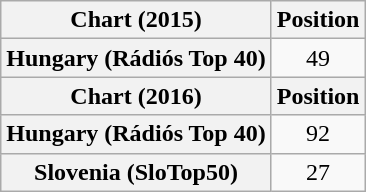<table class="wikitable plainrowheaders sortable" style="text-align:center">
<tr>
<th>Chart (2015)</th>
<th>Position</th>
</tr>
<tr>
<th scope="row">Hungary (Rádiós Top 40)</th>
<td>49</td>
</tr>
<tr>
<th>Chart (2016)</th>
<th>Position</th>
</tr>
<tr>
<th scope="row">Hungary (Rádiós Top 40)</th>
<td>92</td>
</tr>
<tr>
<th scope="row">Slovenia (SloTop50)</th>
<td>27</td>
</tr>
</table>
